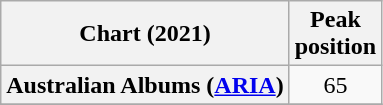<table class="wikitable sortable plainrowheaders" style="text-align:center">
<tr>
<th scope="col">Chart (2021)</th>
<th scope="col">Peak<br>position</th>
</tr>
<tr>
<th scope="row">Australian Albums (<a href='#'>ARIA</a>)</th>
<td>65</td>
</tr>
<tr>
</tr>
</table>
